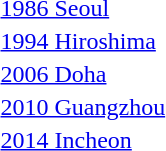<table>
<tr>
<td><a href='#'>1986 Seoul</a></td>
<td></td>
<td></td>
<td></td>
</tr>
<tr>
<td><a href='#'>1994 Hiroshima</a></td>
<td></td>
<td></td>
<td></td>
</tr>
<tr>
<td><a href='#'>2006 Doha</a></td>
<td></td>
<td></td>
<td></td>
</tr>
<tr>
<td><a href='#'>2010 Guangzhou</a></td>
<td></td>
<td></td>
<td></td>
</tr>
<tr>
<td><a href='#'>2014 Incheon</a></td>
<td></td>
<td></td>
<td></td>
</tr>
</table>
